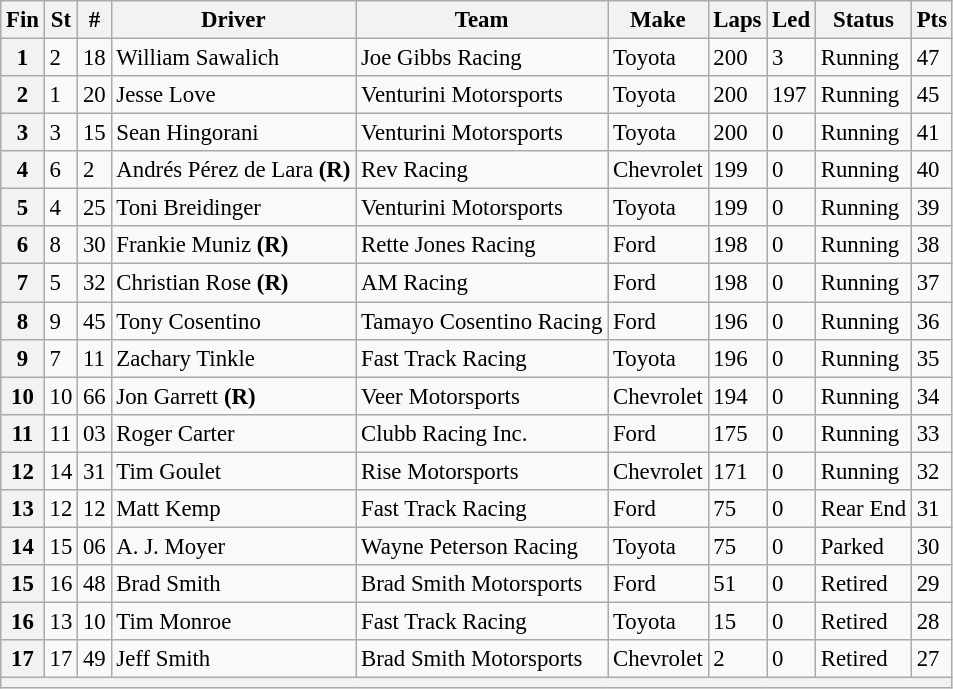<table class="wikitable" style="font-size:95%">
<tr>
<th>Fin</th>
<th>St</th>
<th>#</th>
<th>Driver</th>
<th>Team</th>
<th>Make</th>
<th>Laps</th>
<th>Led</th>
<th>Status</th>
<th>Pts</th>
</tr>
<tr>
<th>1</th>
<td>2</td>
<td>18</td>
<td>William Sawalich</td>
<td>Joe Gibbs Racing</td>
<td>Toyota</td>
<td>200</td>
<td>3</td>
<td>Running</td>
<td>47</td>
</tr>
<tr>
<th>2</th>
<td>1</td>
<td>20</td>
<td>Jesse Love</td>
<td>Venturini Motorsports</td>
<td>Toyota</td>
<td>200</td>
<td>197</td>
<td>Running</td>
<td>45</td>
</tr>
<tr>
<th>3</th>
<td>3</td>
<td>15</td>
<td>Sean Hingorani</td>
<td>Venturini Motorsports</td>
<td>Toyota</td>
<td>200</td>
<td>0</td>
<td>Running</td>
<td>41</td>
</tr>
<tr>
<th>4</th>
<td>6</td>
<td>2</td>
<td>Andrés Pérez de Lara <strong>(R)</strong></td>
<td>Rev Racing</td>
<td>Chevrolet</td>
<td>199</td>
<td>0</td>
<td>Running</td>
<td>40</td>
</tr>
<tr>
<th>5</th>
<td>4</td>
<td>25</td>
<td>Toni Breidinger</td>
<td>Venturini Motorsports</td>
<td>Toyota</td>
<td>199</td>
<td>0</td>
<td>Running</td>
<td>39</td>
</tr>
<tr>
<th>6</th>
<td>8</td>
<td>30</td>
<td>Frankie Muniz <strong>(R)</strong></td>
<td>Rette Jones Racing</td>
<td>Ford</td>
<td>198</td>
<td>0</td>
<td>Running</td>
<td>38</td>
</tr>
<tr>
<th>7</th>
<td>5</td>
<td>32</td>
<td>Christian Rose <strong>(R)</strong></td>
<td>AM Racing</td>
<td>Ford</td>
<td>198</td>
<td>0</td>
<td>Running</td>
<td>37</td>
</tr>
<tr>
<th>8</th>
<td>9</td>
<td>45</td>
<td>Tony Cosentino</td>
<td>Tamayo Cosentino Racing</td>
<td>Ford</td>
<td>196</td>
<td>0</td>
<td>Running</td>
<td>36</td>
</tr>
<tr>
<th>9</th>
<td>7</td>
<td>11</td>
<td>Zachary Tinkle</td>
<td>Fast Track Racing</td>
<td>Toyota</td>
<td>196</td>
<td>0</td>
<td>Running</td>
<td>35</td>
</tr>
<tr>
<th>10</th>
<td>10</td>
<td>66</td>
<td>Jon Garrett <strong>(R)</strong></td>
<td>Veer Motorsports</td>
<td>Chevrolet</td>
<td>194</td>
<td>0</td>
<td>Running</td>
<td>34</td>
</tr>
<tr>
<th>11</th>
<td>11</td>
<td>03</td>
<td>Roger Carter</td>
<td>Clubb Racing Inc.</td>
<td>Ford</td>
<td>175</td>
<td>0</td>
<td>Running</td>
<td>33</td>
</tr>
<tr>
<th>12</th>
<td>14</td>
<td>31</td>
<td>Tim Goulet</td>
<td>Rise Motorsports</td>
<td>Chevrolet</td>
<td>171</td>
<td>0</td>
<td>Running</td>
<td>32</td>
</tr>
<tr>
<th>13</th>
<td>12</td>
<td>12</td>
<td>Matt Kemp</td>
<td>Fast Track Racing</td>
<td>Ford</td>
<td>75</td>
<td>0</td>
<td>Rear End</td>
<td>31</td>
</tr>
<tr>
<th>14</th>
<td>15</td>
<td>06</td>
<td>A. J. Moyer</td>
<td>Wayne Peterson Racing</td>
<td>Toyota</td>
<td>75</td>
<td>0</td>
<td>Parked</td>
<td>30</td>
</tr>
<tr>
<th>15</th>
<td>16</td>
<td>48</td>
<td>Brad Smith</td>
<td>Brad Smith Motorsports</td>
<td>Ford</td>
<td>51</td>
<td>0</td>
<td>Retired</td>
<td>29</td>
</tr>
<tr>
<th>16</th>
<td>13</td>
<td>10</td>
<td>Tim Monroe</td>
<td>Fast Track Racing</td>
<td>Toyota</td>
<td>15</td>
<td>0</td>
<td>Retired</td>
<td>28</td>
</tr>
<tr>
<th>17</th>
<td>17</td>
<td>49</td>
<td>Jeff Smith</td>
<td>Brad Smith Motorsports</td>
<td>Chevrolet</td>
<td>2</td>
<td>0</td>
<td>Retired</td>
<td>27</td>
</tr>
<tr>
<th colspan="10"></th>
</tr>
</table>
